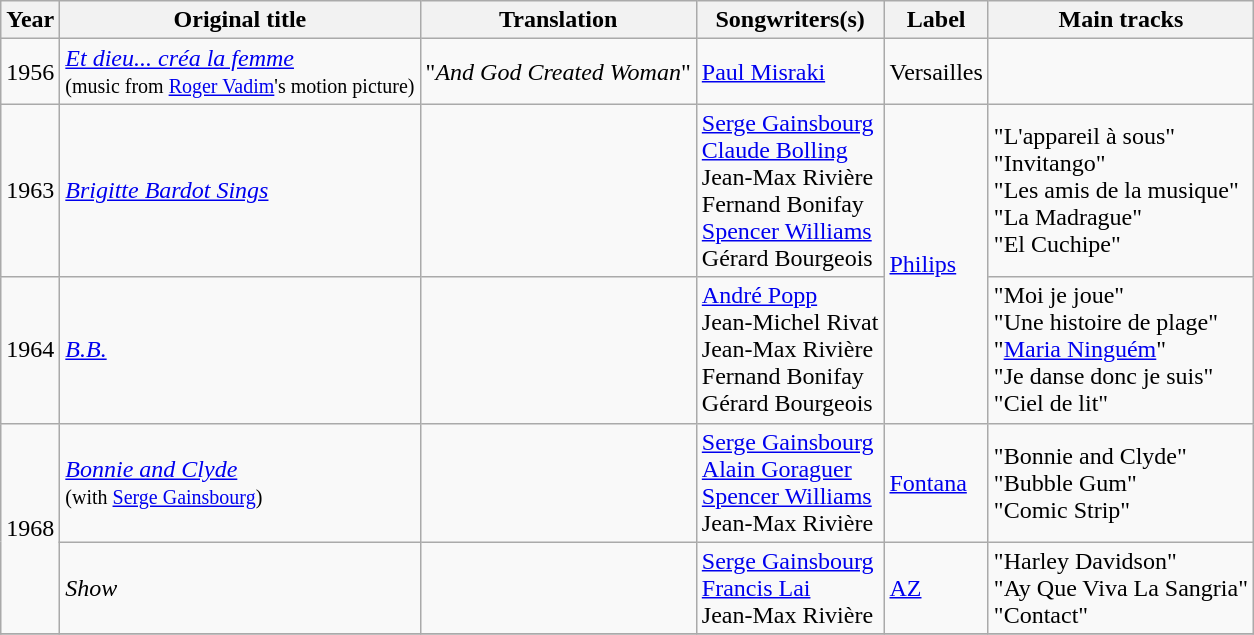<table class="wikitable sortable" border="2">
<tr>
<th scope="col">Year</th>
<th scope="col">Original title</th>
<th scope="col">Translation</th>
<th scope="col">Songwriters(s)</th>
<th scope="col">Label</th>
<th scope="col">Main tracks</th>
</tr>
<tr>
<td>1956</td>
<td><em><a href='#'>Et dieu... créa la femme</a></em><br><small>(music from <a href='#'>Roger Vadim</a>'s motion picture)</small></td>
<td>"<em>And God Created Woman</em>"</td>
<td><a href='#'>Paul Misraki</a></td>
<td>Versailles</td>
<td></td>
</tr>
<tr>
<td>1963</td>
<td><em><a href='#'>Brigitte Bardot Sings</a></em></td>
<td></td>
<td><a href='#'>Serge Gainsbourg</a><br><a href='#'>Claude Bolling</a><br>Jean-Max Rivière<br>Fernand Bonifay<br><a href='#'>Spencer Williams</a><br>Gérard Bourgeois</td>
<td rowspan=2><a href='#'>Philips</a></td>
<td>"L'appareil à sous"<br>"Invitango"<br>"Les amis de la musique"<br>"La Madrague"<br>"El Cuchipe"</td>
</tr>
<tr>
<td>1964</td>
<td><em><a href='#'>B.B.</a></em></td>
<td></td>
<td><a href='#'>André Popp</a><br>Jean-Michel Rivat<br>Jean-Max Rivière<br>Fernand Bonifay<br>Gérard Bourgeois</td>
<td>"Moi je joue"<br>"Une histoire de plage"<br>"<a href='#'>Maria Ninguém</a>"<br>"Je danse donc je suis"<br>"Ciel de lit"</td>
</tr>
<tr>
<td rowspan=2>1968</td>
<td><em><a href='#'>Bonnie and Clyde</a></em><br><small>(with <a href='#'>Serge Gainsbourg</a>)</small></td>
<td></td>
<td><a href='#'>Serge Gainsbourg</a><br><a href='#'>Alain Goraguer</a><br><a href='#'>Spencer Williams</a><br>Jean-Max Rivière</td>
<td><a href='#'>Fontana</a></td>
<td>"Bonnie and Clyde"<br>"Bubble Gum"<br>"Comic Strip"</td>
</tr>
<tr>
<td><em>Show</em></td>
<td></td>
<td><a href='#'>Serge Gainsbourg</a><br><a href='#'>Francis Lai</a><br>Jean-Max Rivière</td>
<td><a href='#'>AZ</a></td>
<td>"Harley Davidson"<br>"Ay Que Viva La Sangria"<br>"Contact"</td>
</tr>
<tr>
</tr>
</table>
